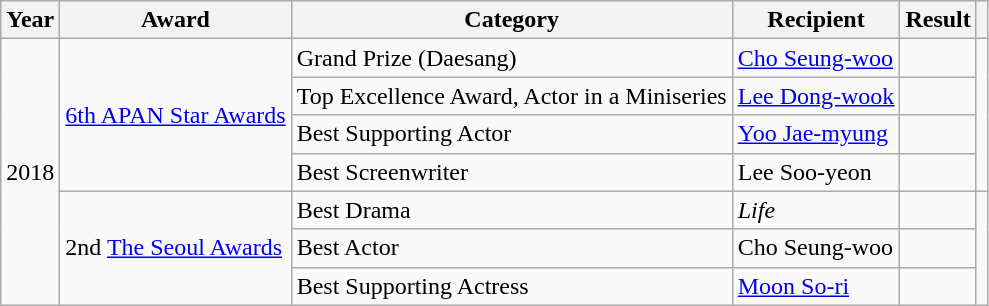<table class="wikitable">
<tr>
<th>Year</th>
<th>Award</th>
<th>Category</th>
<th>Recipient</th>
<th>Result</th>
<th></th>
</tr>
<tr>
<td rowspan="8">2018</td>
<td rowspan="4"><a href='#'>6th APAN Star Awards</a></td>
<td>Grand Prize (Daesang)</td>
<td><a href='#'>Cho Seung-woo</a></td>
<td></td>
<td rowspan="4"></td>
</tr>
<tr>
<td>Top Excellence Award, Actor in a Miniseries</td>
<td><a href='#'>Lee Dong-wook</a></td>
<td></td>
</tr>
<tr>
<td>Best Supporting Actor</td>
<td><a href='#'>Yoo Jae-myung</a></td>
<td></td>
</tr>
<tr>
<td>Best Screenwriter</td>
<td>Lee Soo-yeon</td>
<td></td>
</tr>
<tr>
<td rowspan="3">2nd <a href='#'>The Seoul Awards</a></td>
<td>Best Drama</td>
<td><em>Life</em></td>
<td></td>
<td rowspan="3"></td>
</tr>
<tr>
<td>Best Actor</td>
<td>Cho Seung-woo</td>
<td></td>
</tr>
<tr>
<td>Best Supporting Actress</td>
<td><a href='#'>Moon So-ri</a></td>
<td></td>
</tr>
</table>
